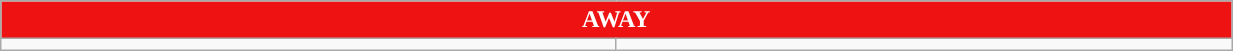<table class="wikitable collapsible collapsed" style="width:65%">
<tr>
<th colspan=6 ! style="color:white; background:#EE1212">AWAY</th>
</tr>
<tr>
<td></td>
<td></td>
</tr>
</table>
